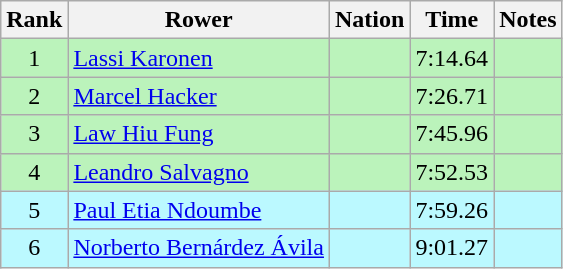<table class="wikitable sortable" style="text-align:center">
<tr>
<th>Rank</th>
<th>Rower</th>
<th>Nation</th>
<th>Time</th>
<th>Notes</th>
</tr>
<tr bgcolor=bbf3bb>
<td>1</td>
<td align=left><a href='#'>Lassi Karonen</a></td>
<td align=left></td>
<td>7:14.64</td>
<td></td>
</tr>
<tr bgcolor=bbf3bb>
<td>2</td>
<td align=left><a href='#'>Marcel Hacker</a></td>
<td align=left></td>
<td>7:26.71</td>
<td></td>
</tr>
<tr bgcolor=bbf3bb>
<td>3</td>
<td align=left><a href='#'>Law Hiu Fung</a></td>
<td align=left></td>
<td>7:45.96</td>
<td></td>
</tr>
<tr bgcolor=bbf3bb>
<td>4</td>
<td align=left><a href='#'>Leandro Salvagno</a></td>
<td align=left></td>
<td>7:52.53</td>
<td></td>
</tr>
<tr bgcolor=bbf9ff>
<td>5</td>
<td align=left><a href='#'>Paul Etia Ndoumbe</a></td>
<td align=left></td>
<td>7:59.26</td>
<td></td>
</tr>
<tr bgcolor=bbf9ff>
<td>6</td>
<td align=left><a href='#'>Norberto Bernárdez Ávila</a></td>
<td align=left></td>
<td>9:01.27</td>
<td></td>
</tr>
</table>
